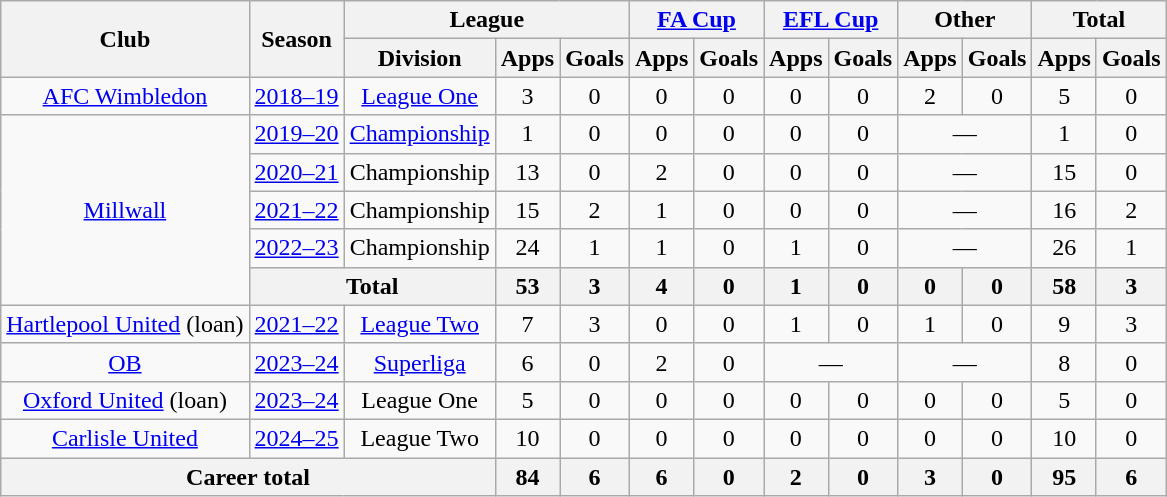<table class="wikitable" style="text-align: center;">
<tr>
<th rowspan="2">Club</th>
<th rowspan="2">Season</th>
<th colspan="3">League</th>
<th colspan="2"><a href='#'>FA Cup</a></th>
<th colspan="2"><a href='#'>EFL Cup</a></th>
<th colspan="2">Other</th>
<th colspan="2">Total</th>
</tr>
<tr>
<th>Division</th>
<th>Apps</th>
<th>Goals</th>
<th>Apps</th>
<th>Goals</th>
<th>Apps</th>
<th>Goals</th>
<th>Apps</th>
<th>Goals</th>
<th>Apps</th>
<th>Goals</th>
</tr>
<tr>
<td><a href='#'>AFC Wimbledon</a></td>
<td><a href='#'>2018–19</a></td>
<td><a href='#'>League One</a></td>
<td>3</td>
<td>0</td>
<td>0</td>
<td>0</td>
<td>0</td>
<td>0</td>
<td>2</td>
<td>0</td>
<td>5</td>
<td>0</td>
</tr>
<tr>
<td rowspan="5"><a href='#'>Millwall</a></td>
<td><a href='#'>2019–20</a></td>
<td><a href='#'>Championship</a></td>
<td>1</td>
<td>0</td>
<td>0</td>
<td>0</td>
<td>0</td>
<td>0</td>
<td colspan="2">—</td>
<td>1</td>
<td>0</td>
</tr>
<tr>
<td><a href='#'>2020–21</a></td>
<td>Championship</td>
<td>13</td>
<td>0</td>
<td>2</td>
<td>0</td>
<td>0</td>
<td>0</td>
<td colspan="2">—</td>
<td>15</td>
<td>0</td>
</tr>
<tr>
<td><a href='#'>2021–22</a></td>
<td>Championship</td>
<td>15</td>
<td>2</td>
<td>1</td>
<td>0</td>
<td>0</td>
<td>0</td>
<td colspan="2">—</td>
<td>16</td>
<td>2</td>
</tr>
<tr>
<td><a href='#'>2022–23</a></td>
<td>Championship</td>
<td>24</td>
<td>1</td>
<td>1</td>
<td>0</td>
<td>1</td>
<td>0</td>
<td colspan="2">—</td>
<td>26</td>
<td>1</td>
</tr>
<tr>
<th colspan="2">Total</th>
<th>53</th>
<th>3</th>
<th>4</th>
<th>0</th>
<th>1</th>
<th>0</th>
<th>0</th>
<th>0</th>
<th>58</th>
<th>3</th>
</tr>
<tr>
<td><a href='#'>Hartlepool United</a> (loan)</td>
<td><a href='#'>2021–22</a></td>
<td><a href='#'>League Two</a></td>
<td>7</td>
<td>3</td>
<td>0</td>
<td>0</td>
<td>1</td>
<td>0</td>
<td>1</td>
<td>0</td>
<td>9</td>
<td>3</td>
</tr>
<tr>
<td><a href='#'>OB</a></td>
<td><a href='#'>2023–24</a></td>
<td><a href='#'>Superliga</a></td>
<td>6</td>
<td>0</td>
<td>2</td>
<td>0</td>
<td colspan="2">—</td>
<td colspan="2">—</td>
<td>8</td>
<td>0</td>
</tr>
<tr>
<td><a href='#'>Oxford United</a> (loan)</td>
<td><a href='#'>2023–24</a></td>
<td>League One</td>
<td>5</td>
<td>0</td>
<td>0</td>
<td>0</td>
<td>0</td>
<td>0</td>
<td>0</td>
<td>0</td>
<td>5</td>
<td>0</td>
</tr>
<tr>
<td><a href='#'>Carlisle United</a></td>
<td><a href='#'>2024–25</a></td>
<td>League Two</td>
<td>10</td>
<td>0</td>
<td>0</td>
<td>0</td>
<td>0</td>
<td>0</td>
<td>0</td>
<td>0</td>
<td>10</td>
<td>0</td>
</tr>
<tr>
<th colspan="3">Career total</th>
<th>84</th>
<th>6</th>
<th>6</th>
<th>0</th>
<th>2</th>
<th>0</th>
<th>3</th>
<th>0</th>
<th>95</th>
<th>6</th>
</tr>
</table>
